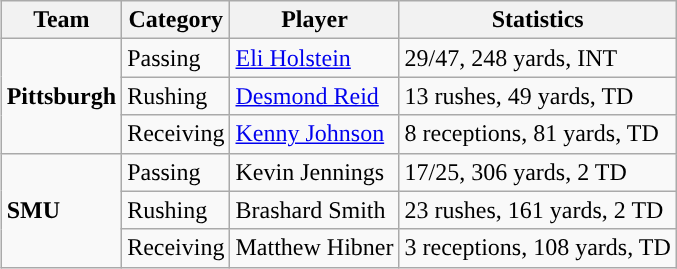<table class="wikitable" style="float: right;">
<tr>
<th>Team</th>
<th>Category</th>
<th>Player</th>
<th>Statistics</th>
</tr>
<tr>
<td rowspan=3><strong>Pittsburgh</strong></td>
<td>Passing</td>
<td><a href='#'>Eli Holstein</a></td>
<td>29/47, 248 yards, INT</td>
</tr>
<tr>
<td>Rushing</td>
<td><a href='#'>Desmond Reid</a></td>
<td>13 rushes, 49 yards, TD</td>
</tr>
<tr>
<td>Receiving</td>
<td><a href='#'>Kenny Johnson</a></td>
<td>8 receptions, 81 yards, TD</td>
</tr>
<tr>
<td rowspan=3><strong>SMU</strong></td>
<td>Passing</td>
<td>Kevin Jennings</td>
<td>17/25, 306 yards, 2 TD</td>
</tr>
<tr>
<td>Rushing</td>
<td>Brashard Smith</td>
<td>23 rushes, 161 yards, 2 TD</td>
</tr>
<tr>
<td>Receiving</td>
<td>Matthew Hibner</td>
<td>3 receptions, 108 yards, TD</td>
</tr>
</table>
